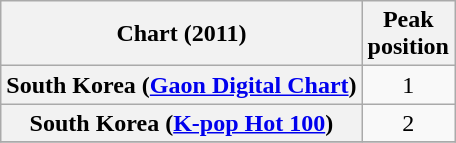<table class="wikitable sortable plainrowheaders" style="text-align:center;">
<tr>
<th>Chart (2011)</th>
<th>Peak<br>position</th>
</tr>
<tr>
<th scope="row">South Korea (<a href='#'>Gaon Digital Chart</a>)</th>
<td>1</td>
</tr>
<tr>
<th scope="row">South Korea (<a href='#'>K-pop Hot 100</a>)</th>
<td>2</td>
</tr>
<tr>
</tr>
</table>
